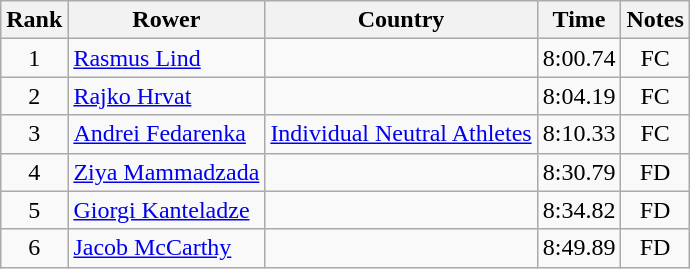<table class="wikitable" style="text-align:center">
<tr>
<th>Rank</th>
<th>Rower</th>
<th>Country</th>
<th>Time</th>
<th>Notes</th>
</tr>
<tr>
<td>1</td>
<td align="left"><a href='#'>Rasmus Lind</a></td>
<td align="left"></td>
<td>8:00.74</td>
<td>FC</td>
</tr>
<tr>
<td>2</td>
<td align="left"><a href='#'>Rajko Hrvat</a></td>
<td align="left"></td>
<td>8:04.19</td>
<td>FC</td>
</tr>
<tr>
<td>3</td>
<td align="left"><a href='#'>Andrei Fedarenka</a></td>
<td align="left"><a href='#'>Individual Neutral Athletes</a></td>
<td>8:10.33</td>
<td>FC</td>
</tr>
<tr>
<td>4</td>
<td align="left"><a href='#'>Ziya Mammadzada</a></td>
<td align="left"></td>
<td>8:30.79</td>
<td>FD</td>
</tr>
<tr>
<td>5</td>
<td align="left"><a href='#'>Giorgi Kanteladze</a></td>
<td align="left"></td>
<td>8:34.82</td>
<td>FD</td>
</tr>
<tr>
<td>6</td>
<td align="left"><a href='#'>Jacob McCarthy</a></td>
<td align="left"></td>
<td>8:49.89</td>
<td>FD</td>
</tr>
</table>
